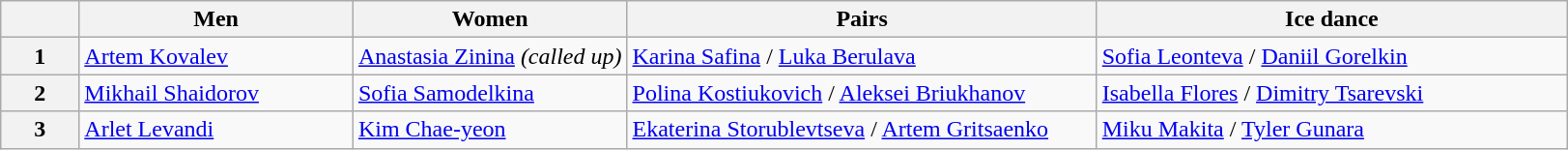<table class="wikitable unsortable" style="text-align:left">
<tr>
<th scope="col" style="width:5%"></th>
<th scope="col" style="width:17.5%">Men</th>
<th scope="col" style="width:17.5%">Women</th>
<th scope="col" style="width:30%">Pairs</th>
<th scope="col" style="width:30%">Ice dance</th>
</tr>
<tr>
<th scope="row">1</th>
<td> <a href='#'>Artem Kovalev</a></td>
<td> <a href='#'>Anastasia Zinina</a> <em>(called up)</em></td>
<td> <a href='#'>Karina Safina</a> / <a href='#'>Luka Berulava</a></td>
<td> <a href='#'>Sofia Leonteva</a> / <a href='#'>Daniil Gorelkin</a></td>
</tr>
<tr>
<th scope="row">2</th>
<td> <a href='#'>Mikhail Shaidorov</a></td>
<td> <a href='#'>Sofia Samodelkina</a></td>
<td> <a href='#'>Polina Kostiukovich</a> / <a href='#'>Aleksei Briukhanov</a></td>
<td> <a href='#'>Isabella Flores</a> / <a href='#'>Dimitry Tsarevski</a></td>
</tr>
<tr>
<th scope="row">3</th>
<td> <a href='#'>Arlet Levandi</a></td>
<td> <a href='#'>Kim Chae-yeon</a></td>
<td> <a href='#'>Ekaterina Storublevtseva</a> / <a href='#'>Artem Gritsaenko</a></td>
<td> <a href='#'>Miku Makita</a> / <a href='#'>Tyler Gunara</a></td>
</tr>
</table>
